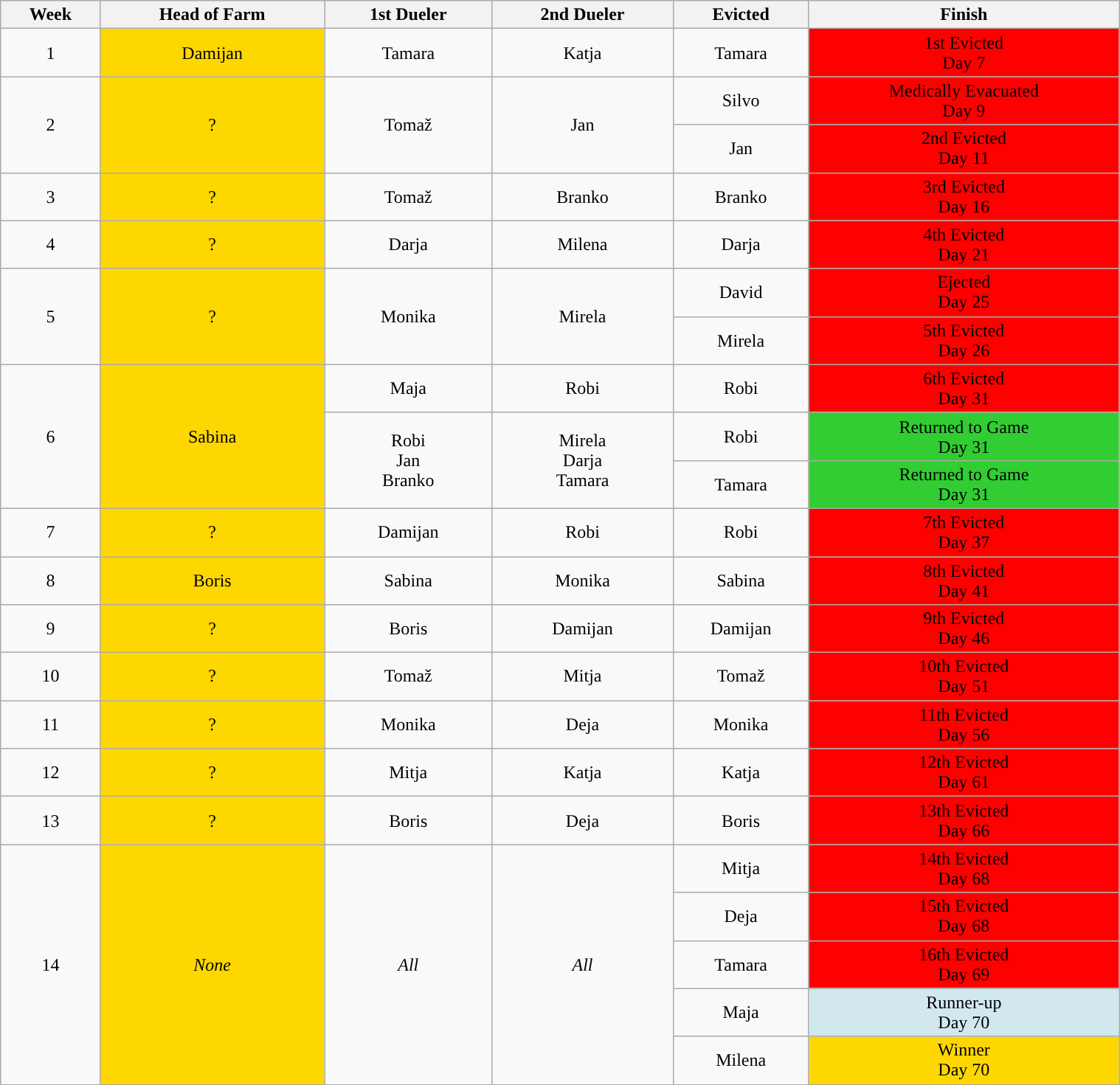<table class="wikitable" style="font-size:100%; text-align:center; width: 80%; margin-left: auto; margin-right: auto;">
<tr>
<th>Week</th>
<th>Head of Farm</th>
<th>1st Dueler</th>
<th>2nd Dueler</th>
<th>Evicted</th>
<th>Finish</th>
</tr>
<tr>
<td>1</td>
<td style="background:gold;">Damijan</td>
<td>Tamara</td>
<td>Katja</td>
<td>Tamara</td>
<td style="background:#ff0000">1st Evicted<br>Day 7</td>
</tr>
<tr>
<td rowspan="2">2</td>
<td rowspan="2" style="background:gold;">?</td>
<td rowspan="2">Tomaž</td>
<td rowspan="2">Jan</td>
<td rowspan="1">Silvo</td>
<td rowspan="1" style="background:#ff0000">Medically Evacuated<br>Day 9</td>
</tr>
<tr>
<td rowspan="1">Jan</td>
<td rowspan="1" style="background:#ff0000">2nd Evicted<br>Day 11</td>
</tr>
<tr>
<td>3</td>
<td style="background:gold;">?</td>
<td>Tomaž</td>
<td>Branko</td>
<td>Branko</td>
<td style="background:#ff0000">3rd Evicted<br>Day 16</td>
</tr>
<tr>
<td>4</td>
<td style="background:gold;">?</td>
<td>Darja</td>
<td>Milena</td>
<td>Darja</td>
<td style="background:#ff0000">4th Evicted<br>Day 21</td>
</tr>
<tr>
<td rowspan="2">5</td>
<td rowspan="2" style="background:gold;">?</td>
<td rowspan="2">Monika</td>
<td rowspan="2">Mirela</td>
<td rowspan="1">David</td>
<td rowspan="1" style="background:#ff0000">Ejected<br>Day 25</td>
</tr>
<tr>
<td rowspan="1">Mirela</td>
<td rowspan="1" style="background:#ff0000">5th Evicted<br>Day 26</td>
</tr>
<tr>
<td rowspan="3">6</td>
<td rowspan="3" style="background:gold;">Sabina</td>
<td rowspan="1">Maja</td>
<td rowspan="1">Robi</td>
<td rowspan="1">Robi</td>
<td rowspan="1" style="background:#ff0000">6th Evicted<br>Day 31</td>
</tr>
<tr>
<td rowspan="2">Robi<br>Jan<br>Branko</td>
<td rowspan="2">Mirela<br>Darja<br>Tamara</td>
<td rowspan="1">Robi</td>
<td rowspan="1" style="background:limegreen">Returned to Game<br>Day 31</td>
</tr>
<tr>
<td rowspan="1">Tamara</td>
<td rowspan="1" style="background:limegreen">Returned to Game<br>Day 31</td>
</tr>
<tr>
<td>7</td>
<td style="background:gold;">?</td>
<td>Damijan</td>
<td>Robi</td>
<td>Robi</td>
<td style="background:#ff0000">7th Evicted<br>Day 37</td>
</tr>
<tr>
<td>8</td>
<td style="background:gold;">Boris</td>
<td>Sabina</td>
<td>Monika</td>
<td>Sabina</td>
<td style="background:#ff0000">8th Evicted<br>Day 41</td>
</tr>
<tr>
<td>9</td>
<td style="background:gold;">?</td>
<td>Boris</td>
<td>Damijan</td>
<td>Damijan</td>
<td style="background:#ff0000">9th Evicted<br>Day 46</td>
</tr>
<tr>
<td>10</td>
<td style="background:gold;">?</td>
<td>Tomaž</td>
<td>Mitja</td>
<td>Tomaž</td>
<td style="background:#ff0000">10th Evicted<br>Day 51</td>
</tr>
<tr>
<td>11</td>
<td style="background:gold;">?</td>
<td>Monika</td>
<td>Deja</td>
<td>Monika</td>
<td style="background:#ff0000">11th Evicted<br>Day 56</td>
</tr>
<tr>
<td>12</td>
<td style="background:gold;">?</td>
<td>Mitja</td>
<td>Katja</td>
<td>Katja</td>
<td style="background:#ff0000">12th Evicted<br>Day 61</td>
</tr>
<tr>
<td>13</td>
<td style="background:gold;">?</td>
<td>Boris</td>
<td>Deja</td>
<td>Boris</td>
<td style="background:#ff0000">13th Evicted<br>Day 66</td>
</tr>
<tr>
<td rowspan="5">14</td>
<td rowspan="5" style="background:gold;"><em>None</em></td>
<td rowspan="5"><em>All</em></td>
<td rowspan="5"><em>All</em></td>
<td>Mitja</td>
<td style="background:#ff0000">14th Evicted<br>Day 68</td>
</tr>
<tr>
<td>Deja</td>
<td style="background:#ff0000">15th Evicted<br>Day 68</td>
</tr>
<tr>
<td>Tamara</td>
<td style="background:#ff0000">16th Evicted<br>Day 69</td>
</tr>
<tr>
<td>Maja</td>
<td style="background:#D1E8EF;">Runner-up<br>Day 70</td>
</tr>
<tr>
<td>Milena</td>
<td style="background:gold;">Winner<br>Day 70</td>
</tr>
<tr>
</tr>
</table>
